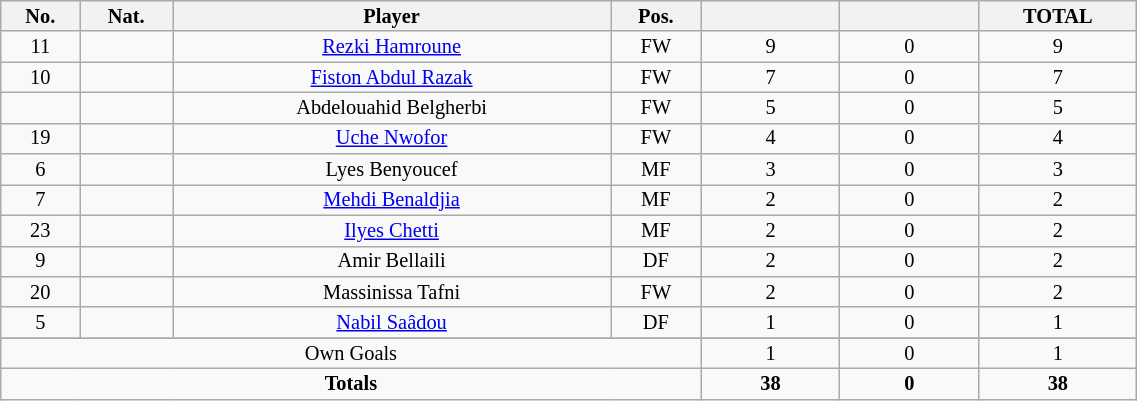<table class="wikitable sortable alternance"  style="font-size:85%; text-align:center; line-height:14px; width:60%;">
<tr>
<th width=10>No.</th>
<th width=10>Nat.</th>
<th width=140>Player</th>
<th width=10>Pos.</th>
<th width=40></th>
<th width=40></th>
<th width=10>TOTAL</th>
</tr>
<tr>
<td>11</td>
<td></td>
<td><a href='#'>Rezki Hamroune</a></td>
<td>FW</td>
<td>9</td>
<td>0</td>
<td>9</td>
</tr>
<tr>
<td>10</td>
<td></td>
<td><a href='#'>Fiston Abdul Razak</a></td>
<td>FW</td>
<td>7</td>
<td>0</td>
<td>7</td>
</tr>
<tr>
<td></td>
<td></td>
<td>Abdelouahid Belgherbi</td>
<td>FW</td>
<td>5</td>
<td>0</td>
<td>5</td>
</tr>
<tr>
<td>19</td>
<td></td>
<td><a href='#'>Uche Nwofor</a></td>
<td>FW</td>
<td>4</td>
<td>0</td>
<td>4</td>
</tr>
<tr>
<td>6</td>
<td></td>
<td>Lyes Benyoucef</td>
<td>MF</td>
<td>3</td>
<td>0</td>
<td>3</td>
</tr>
<tr>
<td>7</td>
<td></td>
<td><a href='#'>Mehdi Benaldjia</a></td>
<td>MF</td>
<td>2</td>
<td>0</td>
<td>2</td>
</tr>
<tr>
<td>23</td>
<td></td>
<td><a href='#'>Ilyes Chetti</a></td>
<td>MF</td>
<td>2</td>
<td>0</td>
<td>2</td>
</tr>
<tr>
<td>9</td>
<td></td>
<td>Amir Bellaili</td>
<td>DF</td>
<td>2</td>
<td>0</td>
<td>2</td>
</tr>
<tr>
<td>20</td>
<td></td>
<td>Massinissa Tafni</td>
<td>FW</td>
<td>2</td>
<td>0</td>
<td>2</td>
</tr>
<tr>
<td>5</td>
<td></td>
<td><a href='#'>Nabil Saâdou</a></td>
<td>DF</td>
<td>1</td>
<td>0</td>
<td>1</td>
</tr>
<tr>
</tr>
<tr class="sortbottom">
<td colspan="4">Own Goals</td>
<td>1</td>
<td>0</td>
<td>1</td>
</tr>
<tr class="sortbottom">
<td colspan="4"><strong>Totals</strong></td>
<td><strong>38</strong></td>
<td><strong>0</strong></td>
<td><strong>38</strong></td>
</tr>
</table>
